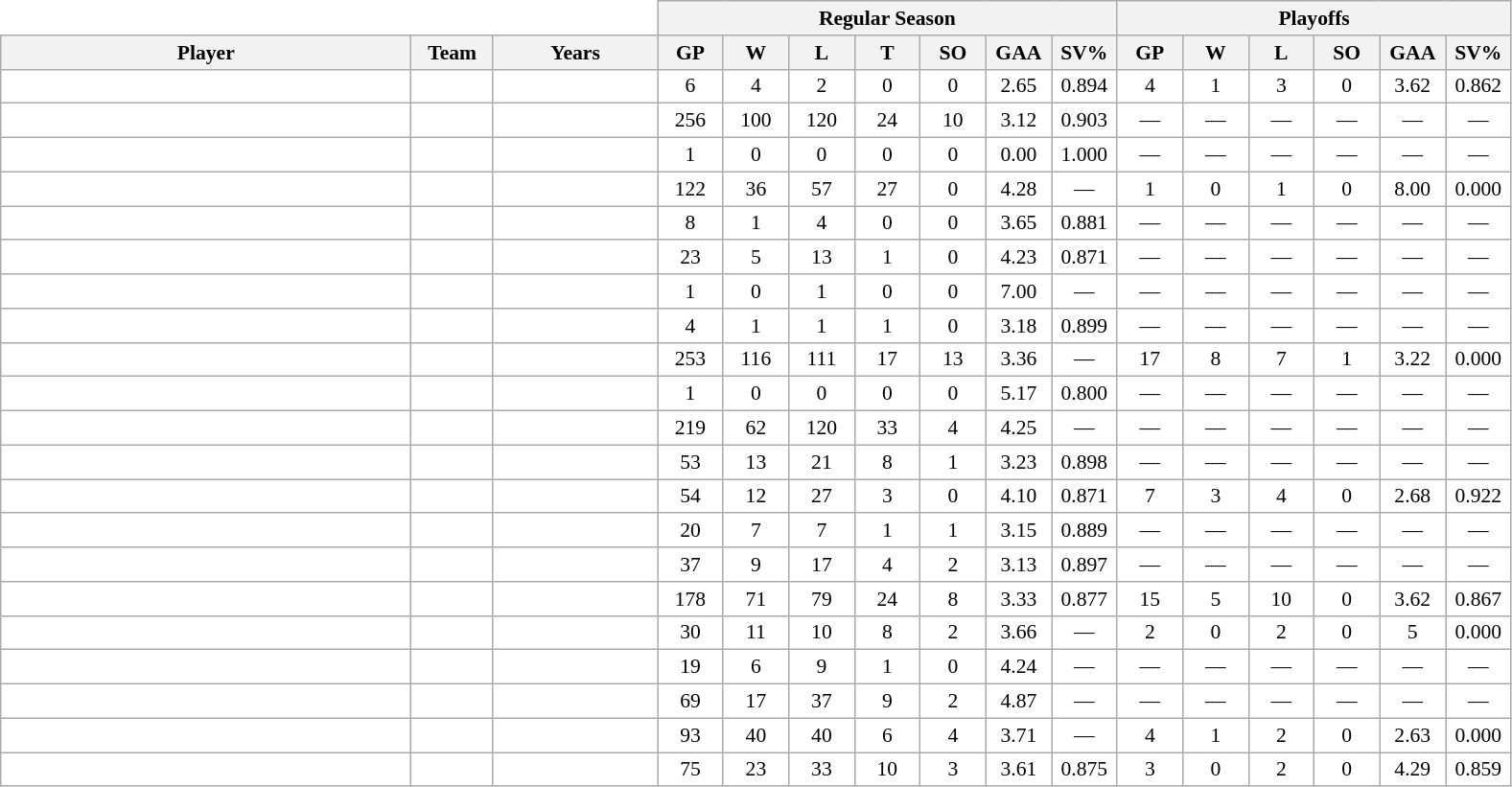<table class="wikitable sortable" style="text-align:center; border:0; background:white; width:73em; font-size:90%;">
<tr>
<th colspan=3 style="border:0; background:white;"></th>
<th colspan=7>Regular Season</th>
<th colspan=6>Playoffs</th>
</tr>
<tr>
<th style="width:25%;">Player</th>
<th style="width:5%;">Team</th>
<th style="width:10%;">Years</th>
<th data-sort-type="number" style="width:4%;">GP</th>
<th data-sort-type="number" style="width:4%;">W</th>
<th data-sort-type="number" style="width:4%;">L</th>
<th data-sort-type="number" style="width:4%;">T</th>
<th data-sort-type="number" style="width:4%;">SO</th>
<th data-sort-type="number" style="width:4%;">GAA</th>
<th data-sort-type="number" style="width:4%;">SV%</th>
<th data-sort-type="number" style="width:4%;">GP</th>
<th data-sort-type="number" style="width:4%;">W</th>
<th data-sort-type="number" style="width:4%;">L</th>
<th data-sort-type="number" style="width:4%;">SO</th>
<th data-sort-type="number" style="width:4%;">GAA</th>
<th data-sort-type="number" style="width:4%;">SV%</th>
</tr>
<tr>
<td></td>
<td></td>
<td></td>
<td>6</td>
<td>4</td>
<td>2</td>
<td>0</td>
<td>0</td>
<td>2.65</td>
<td>0.894</td>
<td>4</td>
<td>1</td>
<td>3</td>
<td>0</td>
<td>3.62</td>
<td>0.862</td>
</tr>
<tr>
<td></td>
<td></td>
<td></td>
<td>256</td>
<td>100</td>
<td>120</td>
<td>24</td>
<td>10</td>
<td>3.12</td>
<td>0.903</td>
<td>—</td>
<td>—</td>
<td>—</td>
<td>—</td>
<td>—</td>
<td>—</td>
</tr>
<tr>
<td></td>
<td></td>
<td></td>
<td>1</td>
<td>0</td>
<td>0</td>
<td>0</td>
<td>0</td>
<td>0.00</td>
<td>1.000</td>
<td>—</td>
<td>—</td>
<td>—</td>
<td>—</td>
<td>—</td>
<td>—</td>
</tr>
<tr>
<td></td>
<td></td>
<td></td>
<td>122</td>
<td>36</td>
<td>57</td>
<td>27</td>
<td>0</td>
<td>4.28</td>
<td>—</td>
<td>1</td>
<td>0</td>
<td>1</td>
<td>0</td>
<td>8.00</td>
<td>0.000</td>
</tr>
<tr>
<td></td>
<td></td>
<td></td>
<td>8</td>
<td>1</td>
<td>4</td>
<td>0</td>
<td>0</td>
<td>3.65</td>
<td>0.881</td>
<td>—</td>
<td>—</td>
<td>—</td>
<td>—</td>
<td>—</td>
<td>—</td>
</tr>
<tr>
<td></td>
<td></td>
<td></td>
<td>23</td>
<td>5</td>
<td>13</td>
<td>1</td>
<td>0</td>
<td>4.23</td>
<td>0.871</td>
<td>—</td>
<td>—</td>
<td>—</td>
<td>—</td>
<td>—</td>
<td>—</td>
</tr>
<tr>
<td></td>
<td></td>
<td></td>
<td>1</td>
<td>0</td>
<td>1</td>
<td>0</td>
<td>0</td>
<td>7.00</td>
<td>—</td>
<td>—</td>
<td>—</td>
<td>—</td>
<td>—</td>
<td>—</td>
<td>—</td>
</tr>
<tr>
<td></td>
<td></td>
<td></td>
<td>4</td>
<td>1</td>
<td>1</td>
<td>1</td>
<td>0</td>
<td>3.18</td>
<td>0.899</td>
<td>—</td>
<td>—</td>
<td>—</td>
<td>—</td>
<td>—</td>
<td>—</td>
</tr>
<tr>
<td></td>
<td></td>
<td></td>
<td>253</td>
<td>116</td>
<td>111</td>
<td>17</td>
<td>13</td>
<td>3.36</td>
<td>—</td>
<td>17</td>
<td>8</td>
<td>7</td>
<td>1</td>
<td>3.22</td>
<td>0.000</td>
</tr>
<tr>
<td></td>
<td></td>
<td></td>
<td>1</td>
<td>0</td>
<td>0</td>
<td>0</td>
<td>0</td>
<td>5.17</td>
<td>0.800</td>
<td>—</td>
<td>—</td>
<td>—</td>
<td>—</td>
<td>—</td>
<td>—</td>
</tr>
<tr>
<td></td>
<td></td>
<td></td>
<td>219</td>
<td>62</td>
<td>120</td>
<td>33</td>
<td>4</td>
<td>4.25</td>
<td>—</td>
<td>—</td>
<td>—</td>
<td>—</td>
<td>—</td>
<td>—</td>
<td>—</td>
</tr>
<tr>
<td></td>
<td></td>
<td></td>
<td>53</td>
<td>13</td>
<td>21</td>
<td>8</td>
<td>1</td>
<td>3.23</td>
<td>0.898</td>
<td>—</td>
<td>—</td>
<td>—</td>
<td>—</td>
<td>—</td>
<td>—</td>
</tr>
<tr>
<td></td>
<td></td>
<td></td>
<td>54</td>
<td>12</td>
<td>27</td>
<td>3</td>
<td>0</td>
<td>4.10</td>
<td>0.871</td>
<td>7</td>
<td>3</td>
<td>4</td>
<td>0</td>
<td>2.68</td>
<td>0.922</td>
</tr>
<tr>
<td></td>
<td></td>
<td></td>
<td>20</td>
<td>7</td>
<td>7</td>
<td>1</td>
<td>1</td>
<td>3.15</td>
<td>0.889</td>
<td>—</td>
<td>—</td>
<td>—</td>
<td>—</td>
<td>—</td>
<td>—</td>
</tr>
<tr>
<td></td>
<td></td>
<td></td>
<td>37</td>
<td>9</td>
<td>17</td>
<td>4</td>
<td>2</td>
<td>3.13</td>
<td>0.897</td>
<td>—</td>
<td>—</td>
<td>—</td>
<td>—</td>
<td>—</td>
<td>—</td>
</tr>
<tr>
<td></td>
<td></td>
<td></td>
<td>178</td>
<td>71</td>
<td>79</td>
<td>24</td>
<td>8</td>
<td>3.33</td>
<td>0.877</td>
<td>15</td>
<td>5</td>
<td>10</td>
<td>0</td>
<td>3.62</td>
<td>0.867</td>
</tr>
<tr>
<td></td>
<td></td>
<td></td>
<td>30</td>
<td>11</td>
<td>10</td>
<td>8</td>
<td>2</td>
<td>3.66</td>
<td>—</td>
<td>2</td>
<td>0</td>
<td>2</td>
<td>0</td>
<td>5</td>
<td>0.000</td>
</tr>
<tr>
<td></td>
<td></td>
<td></td>
<td>19</td>
<td>6</td>
<td>9</td>
<td>1</td>
<td>0</td>
<td>4.24</td>
<td>—</td>
<td>—</td>
<td>—</td>
<td>—</td>
<td>—</td>
<td>—</td>
<td>—</td>
</tr>
<tr>
<td></td>
<td></td>
<td></td>
<td>69</td>
<td>17</td>
<td>37</td>
<td>9</td>
<td>2</td>
<td>4.87</td>
<td>—</td>
<td>—</td>
<td>—</td>
<td>—</td>
<td>—</td>
<td>—</td>
<td>—</td>
</tr>
<tr>
<td></td>
<td></td>
<td></td>
<td>93</td>
<td>40</td>
<td>40</td>
<td>6</td>
<td>4</td>
<td>3.71</td>
<td>—</td>
<td>4</td>
<td>1</td>
<td>2</td>
<td>0</td>
<td>2.63</td>
<td>0.000</td>
</tr>
<tr>
<td></td>
<td></td>
<td></td>
<td>75</td>
<td>23</td>
<td>33</td>
<td>10</td>
<td>3</td>
<td>3.61</td>
<td>0.875</td>
<td>3</td>
<td>0</td>
<td>2</td>
<td>0</td>
<td>4.29</td>
<td>0.859</td>
</tr>
</table>
